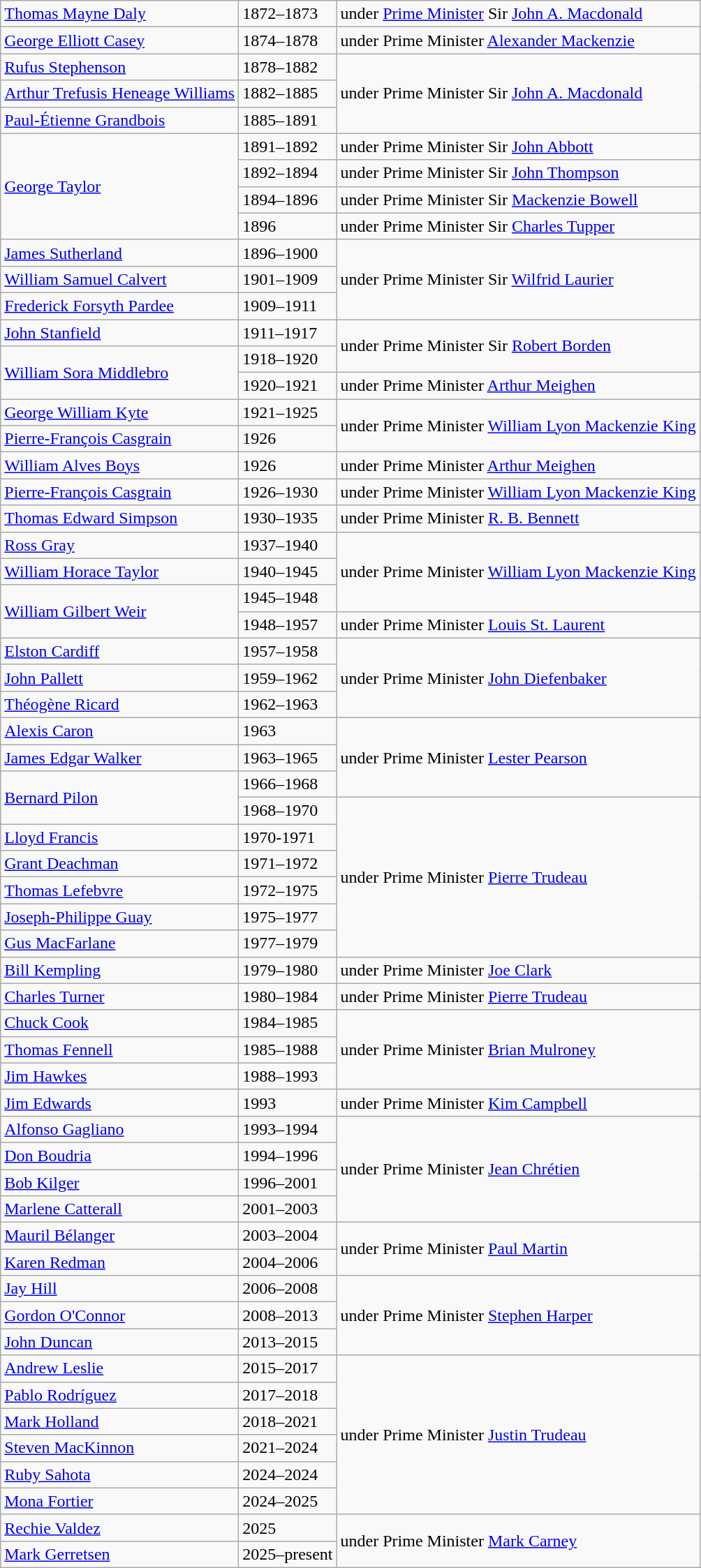<table class="wikitable">
<tr>
<td><a href='#'>Thomas Mayne Daly</a></td>
<td>1872–1873</td>
<td>under <a href='#'>Prime Minister</a> Sir <a href='#'>John A. Macdonald</a></td>
</tr>
<tr>
<td><a href='#'>George Elliott Casey</a></td>
<td>1874–1878</td>
<td>under Prime Minister <a href='#'>Alexander Mackenzie</a></td>
</tr>
<tr>
<td><a href='#'>Rufus Stephenson</a></td>
<td>1878–1882</td>
<td rowspan=3>under Prime Minister Sir <a href='#'>John A. Macdonald</a></td>
</tr>
<tr>
<td><a href='#'>Arthur Trefusis Heneage Williams</a></td>
<td>1882–1885</td>
</tr>
<tr>
<td><a href='#'>Paul-Étienne Grandbois</a></td>
<td>1885–1891</td>
</tr>
<tr>
<td rowspan=4><a href='#'>George Taylor</a></td>
<td>1891–1892</td>
<td>under Prime Minister Sir <a href='#'>John Abbott</a></td>
</tr>
<tr>
<td>1892–1894</td>
<td>under Prime Minister Sir <a href='#'>John Thompson</a></td>
</tr>
<tr>
<td>1894–1896</td>
<td>under Prime Minister Sir <a href='#'>Mackenzie Bowell</a></td>
</tr>
<tr>
<td>1896</td>
<td>under Prime Minister Sir <a href='#'>Charles Tupper</a></td>
</tr>
<tr>
<td><a href='#'>James Sutherland</a></td>
<td>1896–1900</td>
<td rowspan=3>under Prime Minister Sir <a href='#'>Wilfrid Laurier</a></td>
</tr>
<tr>
<td><a href='#'>William Samuel Calvert</a></td>
<td>1901–1909</td>
</tr>
<tr>
<td><a href='#'>Frederick Forsyth Pardee</a></td>
<td>1909–1911</td>
</tr>
<tr>
<td><a href='#'>John Stanfield</a></td>
<td>1911–1917</td>
<td rowspan=2>under Prime Minister Sir <a href='#'>Robert Borden</a></td>
</tr>
<tr>
<td rowspan=2><a href='#'>William Sora Middlebro</a></td>
<td>1918–1920</td>
</tr>
<tr>
<td>1920–1921</td>
<td>under Prime Minister <a href='#'>Arthur Meighen</a></td>
</tr>
<tr>
<td><a href='#'>George William Kyte</a></td>
<td>1921–1925</td>
<td rowspan=2>under Prime Minister <a href='#'>William Lyon Mackenzie King</a></td>
</tr>
<tr>
<td><a href='#'>Pierre-François Casgrain</a></td>
<td>1926</td>
</tr>
<tr>
<td><a href='#'>William Alves Boys</a></td>
<td>1926</td>
<td>under Prime Minister <a href='#'>Arthur Meighen</a></td>
</tr>
<tr>
<td><a href='#'>Pierre-François Casgrain</a></td>
<td>1926–1930</td>
<td>under Prime Minister <a href='#'>William Lyon Mackenzie King</a></td>
</tr>
<tr>
<td><a href='#'>Thomas Edward Simpson</a></td>
<td>1930–1935</td>
<td>under Prime Minister <a href='#'>R. B. Bennett</a></td>
</tr>
<tr>
<td><a href='#'>Ross Gray</a></td>
<td>1937–1940</td>
<td rowspan=3>under Prime Minister <a href='#'>William Lyon Mackenzie King</a></td>
</tr>
<tr>
<td><a href='#'>William Horace Taylor</a></td>
<td>1940–1945</td>
</tr>
<tr>
<td rowspan=2><a href='#'>William Gilbert Weir</a></td>
<td>1945–1948</td>
</tr>
<tr>
<td>1948–1957</td>
<td>under Prime Minister <a href='#'>Louis St. Laurent</a></td>
</tr>
<tr>
<td><a href='#'>Elston Cardiff</a></td>
<td>1957–1958</td>
<td rowspan=3>under Prime Minister <a href='#'>John Diefenbaker</a></td>
</tr>
<tr>
<td><a href='#'>John Pallett</a></td>
<td>1959–1962</td>
</tr>
<tr>
<td><a href='#'>Théogène Ricard</a></td>
<td>1962–1963</td>
</tr>
<tr>
<td><a href='#'>Alexis Caron</a></td>
<td>1963</td>
<td rowspan=3>under Prime Minister <a href='#'>Lester Pearson</a></td>
</tr>
<tr>
<td><a href='#'>James Edgar Walker</a></td>
<td>1963–1965</td>
</tr>
<tr>
<td rowspan=2><a href='#'>Bernard Pilon</a></td>
<td>1966–1968</td>
</tr>
<tr>
<td>1968–1970</td>
<td rowspan=6>under Prime Minister <a href='#'>Pierre Trudeau</a></td>
</tr>
<tr>
<td><a href='#'>Lloyd Francis</a></td>
<td>1970-1971</td>
</tr>
<tr>
<td><a href='#'>Grant Deachman</a></td>
<td>1971–1972</td>
</tr>
<tr>
<td><a href='#'>Thomas Lefebvre</a></td>
<td>1972–1975</td>
</tr>
<tr>
<td><a href='#'>Joseph-Philippe Guay</a></td>
<td>1975–1977</td>
</tr>
<tr>
<td><a href='#'>Gus MacFarlane</a></td>
<td>1977–1979</td>
</tr>
<tr>
<td><a href='#'>Bill Kempling</a></td>
<td>1979–1980</td>
<td>under Prime Minister <a href='#'>Joe Clark</a></td>
</tr>
<tr>
<td><a href='#'>Charles Turner</a></td>
<td>1980–1984</td>
<td>under Prime Minister <a href='#'>Pierre Trudeau</a></td>
</tr>
<tr>
<td><a href='#'>Chuck Cook</a></td>
<td>1984–1985</td>
<td rowspan=3>under Prime Minister <a href='#'>Brian Mulroney</a></td>
</tr>
<tr>
<td><a href='#'>Thomas Fennell</a></td>
<td>1985–1988</td>
</tr>
<tr>
<td><a href='#'>Jim Hawkes</a></td>
<td>1988–1993</td>
</tr>
<tr>
<td><a href='#'>Jim Edwards</a></td>
<td>1993</td>
<td>under Prime Minister <a href='#'>Kim Campbell</a></td>
</tr>
<tr>
<td><a href='#'>Alfonso Gagliano</a></td>
<td>1993–1994</td>
<td rowspan=4>under Prime Minister <a href='#'>Jean Chrétien</a></td>
</tr>
<tr>
<td><a href='#'>Don Boudria</a></td>
<td>1994–1996</td>
</tr>
<tr>
<td><a href='#'>Bob Kilger</a></td>
<td>1996–2001</td>
</tr>
<tr>
<td><a href='#'>Marlene Catterall</a></td>
<td>2001–2003</td>
</tr>
<tr>
<td><a href='#'>Mauril Bélanger</a></td>
<td>2003–2004</td>
<td rowspan=2>under Prime Minister <a href='#'>Paul Martin</a></td>
</tr>
<tr>
<td><a href='#'>Karen Redman</a></td>
<td>2004–2006</td>
</tr>
<tr>
<td><a href='#'>Jay Hill</a></td>
<td>2006–2008</td>
<td rowspan=3>under Prime Minister <a href='#'>Stephen Harper</a></td>
</tr>
<tr>
<td><a href='#'>Gordon O'Connor</a></td>
<td>2008–2013</td>
</tr>
<tr>
<td><a href='#'>John Duncan</a></td>
<td>2013–2015</td>
</tr>
<tr>
<td><a href='#'>Andrew Leslie</a></td>
<td>2015–2017</td>
<td rowspan=6>under Prime Minister <a href='#'>Justin Trudeau</a></td>
</tr>
<tr>
<td><a href='#'>Pablo Rodríguez</a></td>
<td>2017–2018</td>
</tr>
<tr>
<td><a href='#'>Mark Holland</a></td>
<td>2018–2021</td>
</tr>
<tr>
<td><a href='#'>Steven MacKinnon</a></td>
<td>2021–2024</td>
</tr>
<tr>
<td><a href='#'>Ruby Sahota</a></td>
<td>2024–2024</td>
</tr>
<tr>
<td><a href='#'>Mona Fortier</a></td>
<td>2024–2025</td>
</tr>
<tr>
<td><a href='#'>Rechie Valdez</a></td>
<td>2025</td>
<td rowspan=2>under Prime Minister <a href='#'>Mark Carney</a></td>
</tr>
<tr>
<td><a href='#'>Mark Gerretsen</a></td>
<td>2025–present</td>
</tr>
</table>
